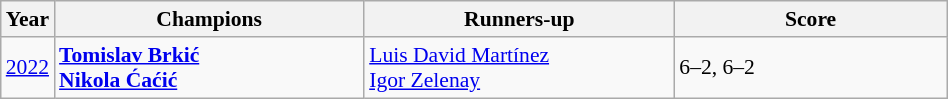<table class="wikitable" style="font-size:90%">
<tr>
<th>Year</th>
<th style="width:200px;">Champions</th>
<th style="width:200px;">Runners-up</th>
<th style="width:175px;">Score</th>
</tr>
<tr>
<td><a href='#'>2022</a></td>
<td> <strong><a href='#'>Tomislav Brkić</a></strong><br> <strong><a href='#'>Nikola Ćaćić</a></strong></td>
<td> <a href='#'>Luis David Martínez</a><br> <a href='#'>Igor Zelenay</a></td>
<td>6–2, 6–2</td>
</tr>
</table>
